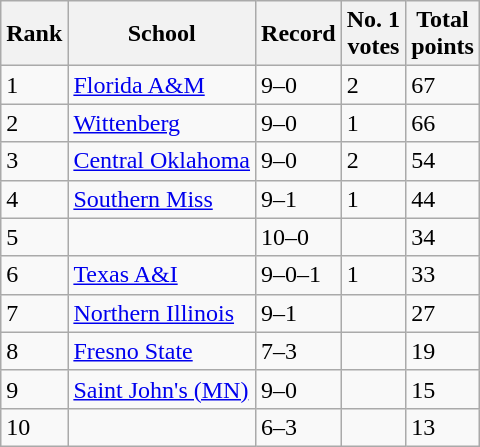<table class="wikitable">
<tr>
<th>Rank</th>
<th>School</th>
<th>Record</th>
<th>No. 1<br>votes</th>
<th>Total<br>points</th>
</tr>
<tr>
<td>1</td>
<td><a href='#'>Florida A&M</a></td>
<td>9–0</td>
<td>2</td>
<td>67</td>
</tr>
<tr>
<td>2</td>
<td><a href='#'>Wittenberg</a></td>
<td>9–0</td>
<td>1</td>
<td>66</td>
</tr>
<tr>
<td>3</td>
<td><a href='#'>Central Oklahoma</a></td>
<td>9–0</td>
<td>2</td>
<td>54</td>
</tr>
<tr>
<td>4</td>
<td><a href='#'>Southern Miss</a></td>
<td>9–1</td>
<td>1</td>
<td>44</td>
</tr>
<tr>
<td>5</td>
<td></td>
<td>10–0</td>
<td></td>
<td>34</td>
</tr>
<tr>
<td>6</td>
<td><a href='#'>Texas A&I</a></td>
<td>9–0–1</td>
<td>1</td>
<td>33</td>
</tr>
<tr>
<td>7</td>
<td><a href='#'>Northern Illinois</a></td>
<td>9–1</td>
<td></td>
<td>27</td>
</tr>
<tr>
<td>8</td>
<td><a href='#'>Fresno State</a></td>
<td>7–3</td>
<td></td>
<td>19</td>
</tr>
<tr>
<td>9</td>
<td><a href='#'>Saint John's (MN)</a></td>
<td>9–0</td>
<td></td>
<td>15</td>
</tr>
<tr>
<td>10</td>
<td></td>
<td>6–3</td>
<td></td>
<td>13</td>
</tr>
</table>
